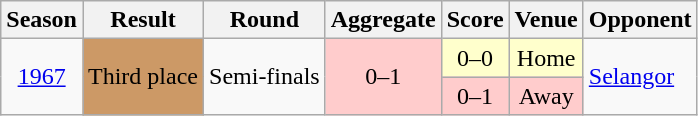<table class="wikitable" style="text-align:center">
<tr>
<th>Season</th>
<th>Result</th>
<th>Round</th>
<th>Aggregate</th>
<th>Score</th>
<th>Venue</th>
<th>Opponent</th>
</tr>
<tr>
<td rowspan="2"><a href='#'>1967</a></td>
<td rowspan="2" style="background:#cc9966">Third place</td>
<td rowspan="2" align="left">Semi-finals</td>
<td rowspan="2" style="background:#fcc">0–1</td>
<td style="background:#ffc">0–0</td>
<td style="background:#ffc">Home</td>
<td rowspan="2" align="left"> <a href='#'>Selangor</a></td>
</tr>
<tr>
<td style="background:#fcc">0–1</td>
<td style="background:#fcc">Away</td>
</tr>
</table>
